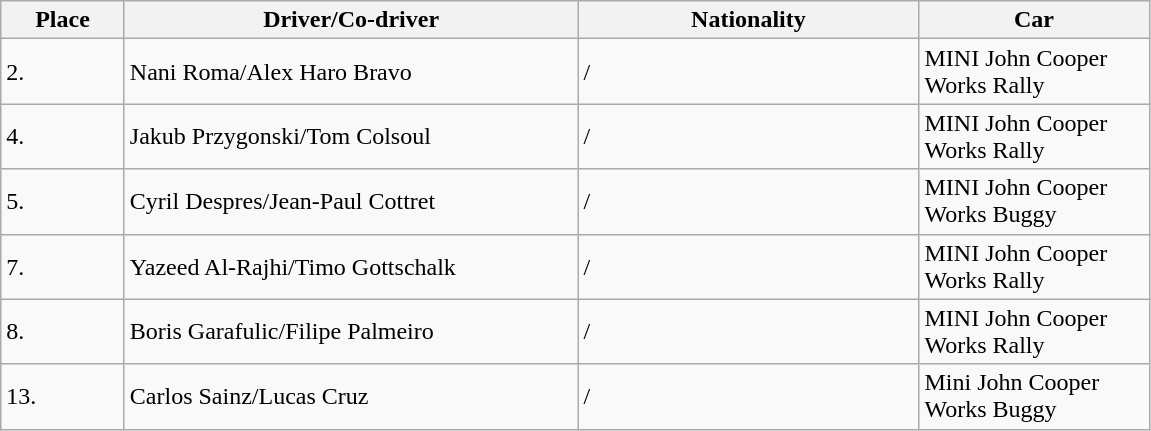<table class="wikitable">
<tr>
<th>Place</th>
<th>Driver/Co-driver</th>
<th>Nationality</th>
<th>Car</th>
</tr>
<tr>
<td style="width:75px;">2.</td>
<td style="width:295px;">Nani Roma/Alex Haro Bravo</td>
<td style="width:220px;"> / </td>
<td style="width:146px;">MINI John Cooper Works Rally</td>
</tr>
<tr>
<td>4.</td>
<td>Jakub Przygonski/Tom Colsoul</td>
<td> / </td>
<td>MINI John Cooper Works Rally</td>
</tr>
<tr>
<td>5.</td>
<td>Cyril Despres/Jean-Paul Cottret</td>
<td> / </td>
<td>MINI John Cooper Works Buggy</td>
</tr>
<tr>
<td>7.</td>
<td>Yazeed Al-Rajhi/Timo Gottschalk</td>
<td> / </td>
<td>MINI John Cooper Works Rally</td>
</tr>
<tr>
<td>8.</td>
<td>Boris Garafulic/Filipe Palmeiro</td>
<td> / </td>
<td>MINI John Cooper Works Rally</td>
</tr>
<tr>
<td>13.</td>
<td>Carlos Sainz/Lucas Cruz</td>
<td> / </td>
<td>Mini John Cooper Works Buggy</td>
</tr>
</table>
